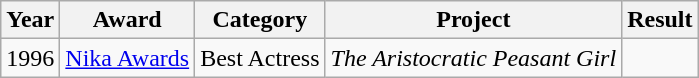<table class="wikitable">
<tr>
<th>Year</th>
<th>Award</th>
<th>Category</th>
<th>Project</th>
<th>Result</th>
</tr>
<tr>
<td>1996</td>
<td><a href='#'>Nika Awards</a></td>
<td>Best Actress</td>
<td><em>The Aristocratic Peasant Girl</em></td>
<td></td>
</tr>
</table>
